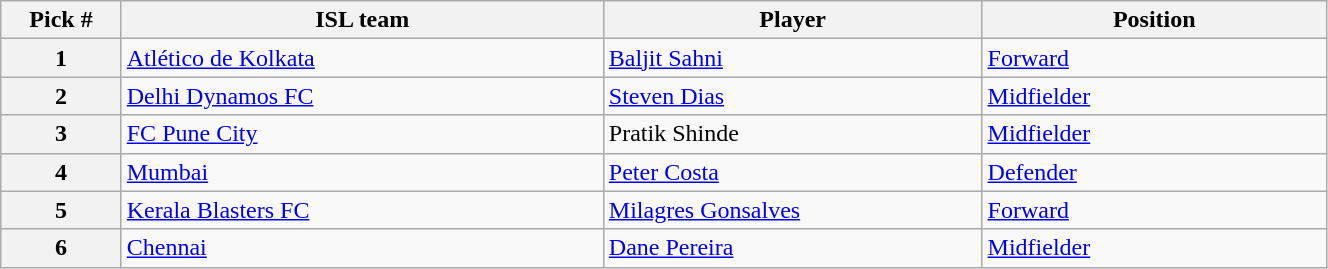<table class="wikitable sortable" style="width:70%">
<tr>
<th width=7%>Pick #</th>
<th width=28%>ISL team</th>
<th width=22%>Player</th>
<th width=20%>Position</th>
</tr>
<tr>
<th>1</th>
<td><a href='#'>Atlético de Kolkata</a></td>
<td><a href='#'>Baljit Sahni</a></td>
<td><a href='#'>Forward</a></td>
</tr>
<tr>
<th>2</th>
<td><a href='#'>Delhi Dynamos FC</a></td>
<td><a href='#'>Steven Dias</a></td>
<td><a href='#'>Midfielder</a></td>
</tr>
<tr>
<th>3</th>
<td><a href='#'>FC Pune City</a></td>
<td>Pratik Shinde</td>
<td><a href='#'>Midfielder</a></td>
</tr>
<tr>
<th>4</th>
<td><a href='#'>Mumbai</a></td>
<td><a href='#'>Peter Costa</a></td>
<td><a href='#'>Defender</a></td>
</tr>
<tr>
<th>5</th>
<td><a href='#'>Kerala Blasters FC</a></td>
<td><a href='#'>Milagres Gonsalves</a></td>
<td><a href='#'>Forward</a></td>
</tr>
<tr>
<th>6</th>
<td><a href='#'>Chennai</a></td>
<td><a href='#'>Dane Pereira</a></td>
<td><a href='#'>Midfielder</a></td>
</tr>
</table>
